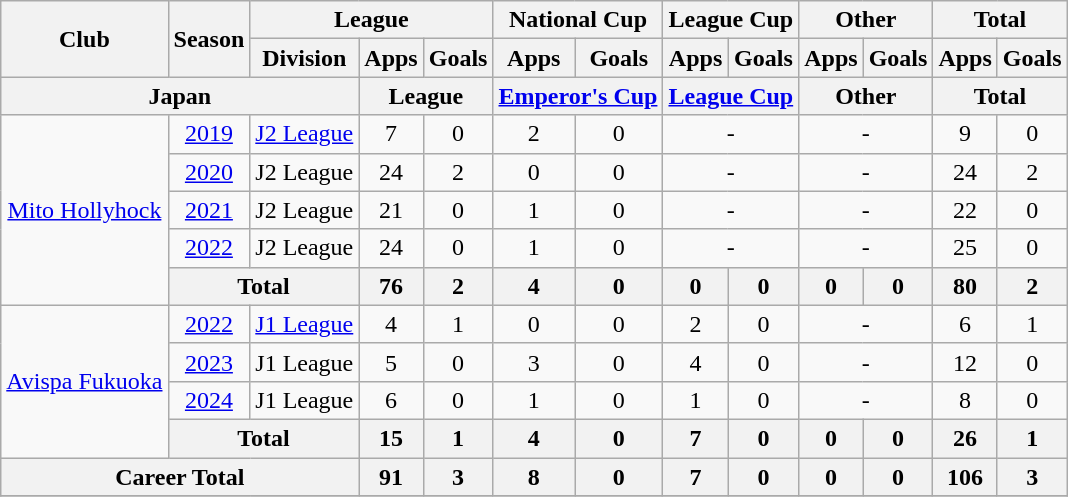<table class="wikitable" style="text-align:center">
<tr>
<th rowspan=2>Club</th>
<th rowspan=2>Season</th>
<th colspan=3>League</th>
<th colspan=2>National Cup</th>
<th colspan=2>League Cup</th>
<th colspan=2>Other</th>
<th colspan=2>Total</th>
</tr>
<tr>
<th>Division</th>
<th>Apps</th>
<th>Goals</th>
<th>Apps</th>
<th>Goals</th>
<th>Apps</th>
<th>Goals</th>
<th>Apps</th>
<th>Goals</th>
<th>Apps</th>
<th>Goals</th>
</tr>
<tr>
<th colspan=3>Japan</th>
<th colspan=2>League</th>
<th colspan=2><a href='#'>Emperor's Cup</a></th>
<th colspan=2><a href='#'>League Cup</a></th>
<th colspan=2>Other</th>
<th colspan=2>Total</th>
</tr>
<tr>
<td rowspan="5"><a href='#'>Mito Hollyhock</a></td>
<td><a href='#'>2019</a></td>
<td><a href='#'>J2 League</a></td>
<td>7</td>
<td>0</td>
<td>2</td>
<td>0</td>
<td colspan="2">-</td>
<td colspan="2">-</td>
<td>9</td>
<td>0</td>
</tr>
<tr>
<td><a href='#'>2020</a></td>
<td>J2 League</td>
<td>24</td>
<td>2</td>
<td>0</td>
<td>0</td>
<td colspan="2">-</td>
<td colspan="2">-</td>
<td>24</td>
<td>2</td>
</tr>
<tr>
<td><a href='#'>2021</a></td>
<td>J2 League</td>
<td>21</td>
<td>0</td>
<td>1</td>
<td>0</td>
<td colspan="2">-</td>
<td colspan="2">-</td>
<td>22</td>
<td>0</td>
</tr>
<tr>
<td><a href='#'>2022</a></td>
<td>J2 League</td>
<td>24</td>
<td>0</td>
<td>1</td>
<td>0</td>
<td colspan="2">-</td>
<td colspan="2">-</td>
<td>25</td>
<td>0</td>
</tr>
<tr>
<th colspan="2">Total</th>
<th>76</th>
<th>2</th>
<th>4</th>
<th>0</th>
<th>0</th>
<th>0</th>
<th>0</th>
<th>0</th>
<th>80</th>
<th>2</th>
</tr>
<tr>
<td rowspan="4"><a href='#'>Avispa Fukuoka</a></td>
<td><a href='#'>2022</a></td>
<td><a href='#'>J1 League</a></td>
<td>4</td>
<td>1</td>
<td>0</td>
<td>0</td>
<td>2</td>
<td>0</td>
<td colspan="2">-</td>
<td>6</td>
<td>1</td>
</tr>
<tr>
<td><a href='#'>2023</a></td>
<td>J1 League</td>
<td>5</td>
<td>0</td>
<td>3</td>
<td>0</td>
<td>4</td>
<td>0</td>
<td colspan="2">-</td>
<td>12</td>
<td>0</td>
</tr>
<tr>
<td><a href='#'>2024</a></td>
<td>J1 League</td>
<td>6</td>
<td>0</td>
<td>1</td>
<td>0</td>
<td>1</td>
<td>0</td>
<td colspan="2">-</td>
<td>8</td>
<td>0</td>
</tr>
<tr>
<th colspan="2">Total</th>
<th>15</th>
<th>1</th>
<th>4</th>
<th>0</th>
<th>7</th>
<th>0</th>
<th>0</th>
<th>0</th>
<th>26</th>
<th>1</th>
</tr>
<tr>
<th colspan="3">Career Total</th>
<th>91</th>
<th>3</th>
<th>8</th>
<th>0</th>
<th>7</th>
<th>0</th>
<th>0</th>
<th>0</th>
<th>106</th>
<th>3</th>
</tr>
<tr>
</tr>
</table>
